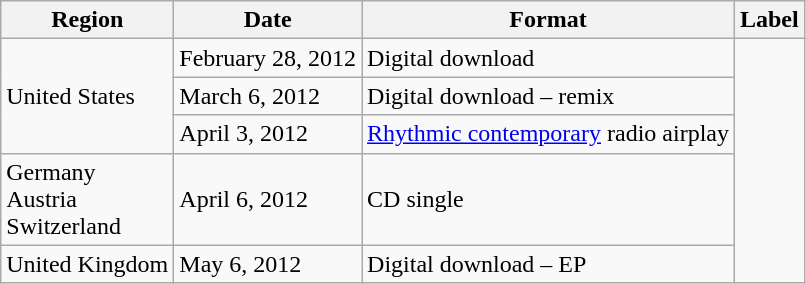<table class=wikitable>
<tr>
<th scope="col">Region</th>
<th scope="col">Date</th>
<th scope="col">Format</th>
<th scope="col">Label</th>
</tr>
<tr>
<td rowspan="3">United States</td>
<td>February 28, 2012</td>
<td>Digital download</td>
<td rowspan="5"></td>
</tr>
<tr>
<td>March 6, 2012</td>
<td>Digital download – remix</td>
</tr>
<tr>
<td>April 3, 2012</td>
<td><a href='#'>Rhythmic contemporary</a> radio airplay</td>
</tr>
<tr>
<td>Germany<br>Austria<br>Switzerland</td>
<td>April 6, 2012</td>
<td>CD single</td>
</tr>
<tr>
<td>United Kingdom</td>
<td>May 6, 2012</td>
<td>Digital download – EP</td>
</tr>
</table>
